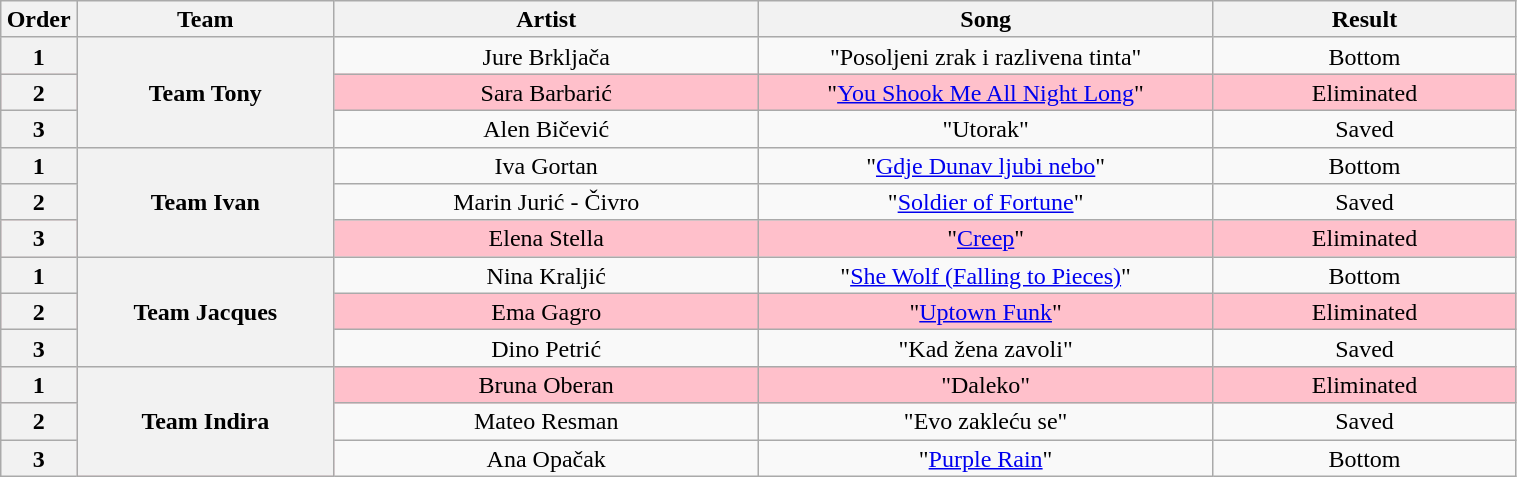<table class="wikitable" style="text-align:center; line-height:17px; width:80%;">
<tr>
<th width="05%">Order</th>
<th width="17%">Team</th>
<th width="28%">Artist</th>
<th width="30%">Song</th>
<th width="20%">Result</th>
</tr>
<tr>
<th scope="col">1</th>
<th rowspan="3">Team Tony</th>
<td>Jure Brkljača</td>
<td>"Posoljeni zrak i razlivena tinta"</td>
<td>Bottom</td>
</tr>
<tr bgcolor="pink">
<th scope="col">2</th>
<td>Sara Barbarić</td>
<td>"<a href='#'>You Shook Me All Night Long</a>"</td>
<td>Eliminated</td>
</tr>
<tr>
<th scope="col">3</th>
<td>Alen Bičević</td>
<td>"Utorak"</td>
<td>Saved</td>
</tr>
<tr>
<th scope="col">1</th>
<th rowspan="3">Team Ivan</th>
<td>Iva Gortan</td>
<td>"<a href='#'>Gdje Dunav ljubi nebo</a>"</td>
<td>Bottom</td>
</tr>
<tr>
<th scope="col">2</th>
<td>Marin Jurić - Čivro</td>
<td>"<a href='#'>Soldier of Fortune</a>"</td>
<td>Saved</td>
</tr>
<tr bgcolor="pink">
<th scope="col">3</th>
<td>Elena Stella</td>
<td>"<a href='#'>Creep</a>"</td>
<td>Eliminated</td>
</tr>
<tr>
<th scope="col">1</th>
<th rowspan="3">Team Jacques</th>
<td>Nina Kraljić</td>
<td>"<a href='#'>She Wolf (Falling to Pieces)</a>"</td>
<td>Bottom</td>
</tr>
<tr bgcolor="pink">
<th scope="col">2</th>
<td>Ema Gagro</td>
<td>"<a href='#'>Uptown Funk</a>"</td>
<td>Eliminated</td>
</tr>
<tr>
<th scope="col">3</th>
<td>Dino Petrić</td>
<td>"Kad žena zavoli"</td>
<td>Saved</td>
</tr>
<tr bgcolor="pink">
<th scope="col">1</th>
<th rowspan="3">Team Indira</th>
<td>Bruna Oberan</td>
<td>"Daleko"</td>
<td>Eliminated</td>
</tr>
<tr>
<th scope="col">2</th>
<td>Mateo Resman</td>
<td>"Evo zakleću se"</td>
<td>Saved</td>
</tr>
<tr>
<th scope="col">3</th>
<td>Ana Opačak</td>
<td>"<a href='#'>Purple Rain</a>"</td>
<td>Bottom</td>
</tr>
</table>
